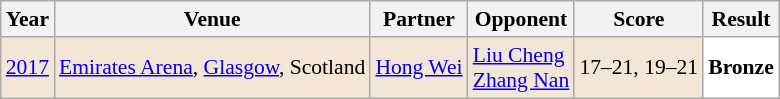<table class="sortable wikitable" style="font-size: 90%;">
<tr>
<th>Year</th>
<th>Venue</th>
<th>Partner</th>
<th>Opponent</th>
<th>Score</th>
<th>Result</th>
</tr>
<tr style="background:#F3E6D7">
<td align="center"><a href='#'>2017</a></td>
<td align="left"><a href='#'>Emirates Arena</a>, <a href='#'>Glasgow</a>, Scotland</td>
<td align="left"> <a href='#'>Hong Wei</a></td>
<td align="left"> <a href='#'>Liu Cheng</a><br> <a href='#'>Zhang Nan</a></td>
<td align="left">17–21, 19–21</td>
<td style="text-align:left; background:white"> <strong>Bronze</strong></td>
</tr>
</table>
